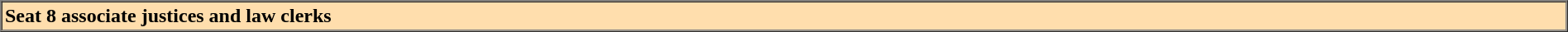<table style="width:100%; margin:auto;" border=1 cellspacing=0 cellpadding=2>
<tr>
<th colspan="2" style="text-align:left; background:#ffdead;">Seat 8 associate justices and law clerks<br>






</th>
</tr>
</table>
